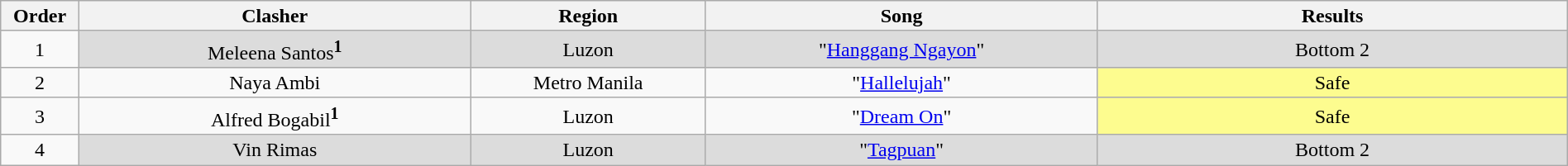<table class="wikitable" style="text-align:center; line-height:17px; width:100%;">
<tr>
<th width="5%">Order</th>
<th width="25%">Clasher</th>
<th>Region</th>
<th width="25%">Song</th>
<th width="30%">Results</th>
</tr>
<tr>
<td>1</td>
<td style="background:#DCDCDC;">Meleena Santos<sup><strong>1</strong></sup></td>
<td style="background:#DCDCDC;">Luzon</td>
<td style="background:#DCDCDC;">"<a href='#'>Hanggang Ngayon</a>"</td>
<td style="background:#DCDCDC;">Bottom 2</td>
</tr>
<tr>
<td>2</td>
<td>Naya Ambi</td>
<td>Metro Manila</td>
<td>"<a href='#'>Hallelujah</a>"</td>
<td style="background:#fdfc8f;">Safe</td>
</tr>
<tr>
<td>3</td>
<td>Alfred Bogabil<sup><strong>1</strong></sup></td>
<td>Luzon</td>
<td>"<a href='#'>Dream On</a>"</td>
<td style="background:#fdfc8f;">Safe</td>
</tr>
<tr>
<td>4</td>
<td style="background:#DCDCDC;">Vin Rimas</td>
<td style="background:#DCDCDC;">Luzon</td>
<td style="background:#DCDCDC;">"<a href='#'>Tagpuan</a>"</td>
<td style="background:#DCDCDC;">Bottom 2</td>
</tr>
</table>
